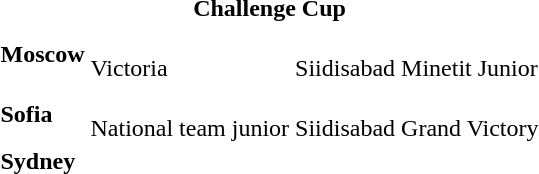<table>
<tr>
<td colspan="4" style="text-align:center;"><strong>Challenge Cup</strong></td>
</tr>
<tr>
<th scope=row style="text-align:left">Moscow</th>
<td><br>Victoria</td>
<td><br>Siidisabad</td>
<td><br>Minetit Junior</td>
</tr>
<tr>
<th scope=row style="text-align:left">Sofia</th>
<td><br>National team junior</td>
<td><br>Siidisabad</td>
<td><br>Grand Victory</td>
</tr>
<tr>
<th scope=row style="text-align:left">Sydney</th>
<td></td>
<td></td>
<td></td>
</tr>
<tr>
</tr>
</table>
